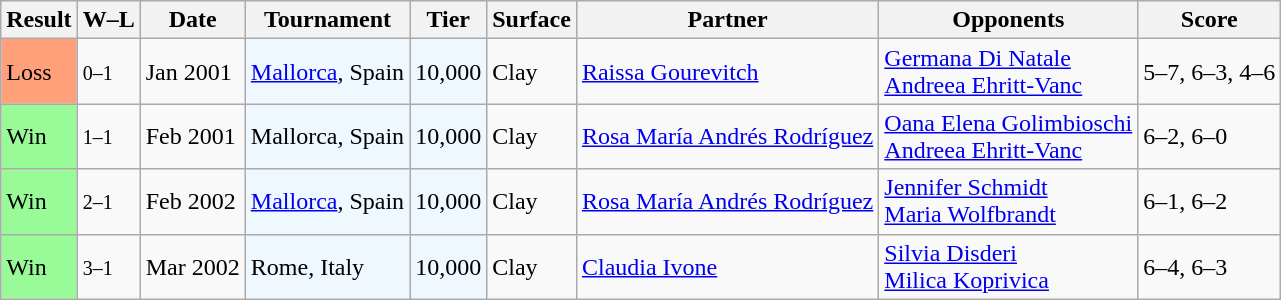<table class="sortable wikitable">
<tr>
<th>Result</th>
<th class="unsortable">W–L</th>
<th>Date</th>
<th>Tournament</th>
<th>Tier</th>
<th>Surface</th>
<th>Partner</th>
<th>Opponents</th>
<th class="unsortable">Score</th>
</tr>
<tr>
<td style="background:#ffa07a;">Loss</td>
<td><small>0–1</small></td>
<td>Jan 2001</td>
<td style="background:#f0f8ff;"><a href='#'>Mallorca</a>, Spain</td>
<td style="background:#f0f8ff;">10,000</td>
<td>Clay</td>
<td> <a href='#'>Raissa Gourevitch</a></td>
<td> <a href='#'>Germana Di Natale</a> <br>  <a href='#'>Andreea Ehritt-Vanc</a></td>
<td>5–7, 6–3, 4–6</td>
</tr>
<tr>
<td bgcolor="98FB98">Win</td>
<td><small>1–1</small></td>
<td>Feb 2001</td>
<td style="background:#f0f8ff;">Mallorca, Spain</td>
<td style="background:#f0f8ff;">10,000</td>
<td>Clay</td>
<td> <a href='#'>Rosa María Andrés Rodríguez</a></td>
<td> <a href='#'>Oana Elena Golimbioschi</a> <br>  <a href='#'>Andreea Ehritt-Vanc</a></td>
<td>6–2, 6–0</td>
</tr>
<tr>
<td bgcolor="98FB98">Win</td>
<td><small>2–1</small></td>
<td>Feb 2002</td>
<td style="background:#f0f8ff;"><a href='#'>Mallorca</a>, Spain</td>
<td style="background:#f0f8ff;">10,000</td>
<td>Clay</td>
<td> <a href='#'>Rosa María Andrés Rodríguez</a></td>
<td> <a href='#'>Jennifer Schmidt</a> <br>  <a href='#'>Maria Wolfbrandt</a></td>
<td>6–1, 6–2</td>
</tr>
<tr>
<td bgcolor="98FB98">Win</td>
<td><small>3–1</small></td>
<td>Mar 2002</td>
<td style="background:#f0f8ff;">Rome, Italy</td>
<td style="background:#f0f8ff;">10,000</td>
<td>Clay</td>
<td> <a href='#'>Claudia Ivone</a></td>
<td> <a href='#'>Silvia Disderi</a> <br>  <a href='#'>Milica Koprivica</a></td>
<td>6–4, 6–3</td>
</tr>
</table>
